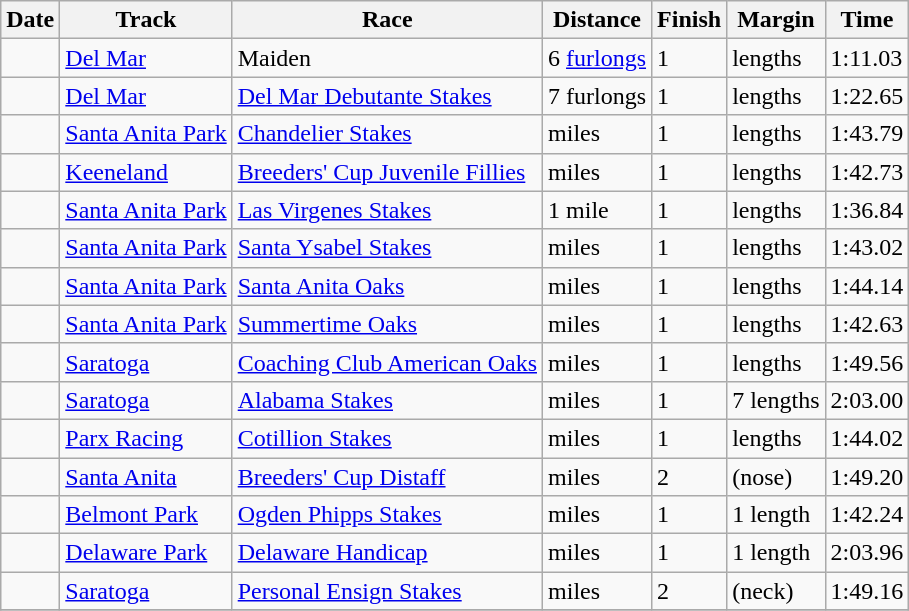<table class="wikitable sortable">
<tr>
<th>Date</th>
<th>Track</th>
<th>Race</th>
<th>Distance</th>
<th>Finish</th>
<th>Margin</th>
<th>Time</th>
</tr>
<tr>
<td></td>
<td><a href='#'>Del Mar</a></td>
<td>Maiden</td>
<td>6 <a href='#'>furlongs</a></td>
<td>1</td>
<td> lengths</td>
<td>1:11.03</td>
</tr>
<tr>
<td></td>
<td><a href='#'>Del Mar</a></td>
<td><a href='#'>Del Mar Debutante Stakes</a></td>
<td>7 furlongs</td>
<td>1</td>
<td> lengths</td>
<td>1:22.65</td>
</tr>
<tr>
<td></td>
<td><a href='#'>Santa Anita Park</a></td>
<td><a href='#'>Chandelier Stakes</a></td>
<td> miles</td>
<td>1</td>
<td> lengths</td>
<td>1:43.79</td>
</tr>
<tr>
<td></td>
<td><a href='#'>Keeneland</a></td>
<td><a href='#'>Breeders' Cup Juvenile Fillies</a></td>
<td> miles</td>
<td>1</td>
<td> lengths</td>
<td>1:42.73</td>
</tr>
<tr>
<td></td>
<td><a href='#'>Santa Anita Park</a></td>
<td><a href='#'>Las Virgenes Stakes</a></td>
<td> 1 mile</td>
<td>1</td>
<td> lengths</td>
<td>1:36.84</td>
</tr>
<tr>
<td></td>
<td><a href='#'>Santa Anita Park</a></td>
<td><a href='#'>Santa Ysabel Stakes</a></td>
<td> miles</td>
<td>1</td>
<td> lengths</td>
<td>1:43.02</td>
</tr>
<tr>
<td></td>
<td><a href='#'>Santa Anita Park</a></td>
<td><a href='#'>Santa Anita Oaks</a></td>
<td> miles</td>
<td>1</td>
<td> lengths</td>
<td>1:44.14</td>
</tr>
<tr>
<td></td>
<td><a href='#'>Santa Anita Park</a></td>
<td><a href='#'>Summertime Oaks</a></td>
<td> miles</td>
<td>1</td>
<td> lengths</td>
<td>1:42.63</td>
</tr>
<tr>
<td></td>
<td><a href='#'>Saratoga</a></td>
<td><a href='#'>Coaching Club American Oaks</a></td>
<td> miles</td>
<td>1</td>
<td> lengths</td>
<td>1:49.56</td>
</tr>
<tr>
<td></td>
<td><a href='#'>Saratoga</a></td>
<td><a href='#'>Alabama Stakes</a></td>
<td> miles</td>
<td>1</td>
<td>7 lengths</td>
<td>2:03.00</td>
</tr>
<tr>
<td></td>
<td><a href='#'>Parx Racing</a></td>
<td><a href='#'>Cotillion Stakes</a></td>
<td> miles</td>
<td>1</td>
<td> lengths</td>
<td>1:44.02</td>
</tr>
<tr>
<td></td>
<td><a href='#'>Santa Anita</a></td>
<td><a href='#'>Breeders' Cup Distaff</a></td>
<td> miles</td>
<td>2</td>
<td> (nose)</td>
<td>1:49.20</td>
</tr>
<tr>
<td></td>
<td><a href='#'>Belmont Park</a></td>
<td><a href='#'>Ogden Phipps Stakes</a></td>
<td> miles</td>
<td>1</td>
<td>1 length</td>
<td>1:42.24</td>
</tr>
<tr>
<td></td>
<td><a href='#'>Delaware Park</a></td>
<td><a href='#'>Delaware Handicap</a></td>
<td> miles</td>
<td>1</td>
<td>1 length</td>
<td>2:03.96</td>
</tr>
<tr>
<td></td>
<td><a href='#'>Saratoga</a></td>
<td><a href='#'>Personal Ensign Stakes</a></td>
<td> miles</td>
<td>2</td>
<td>(neck)</td>
<td>1:49.16</td>
</tr>
<tr>
</tr>
</table>
